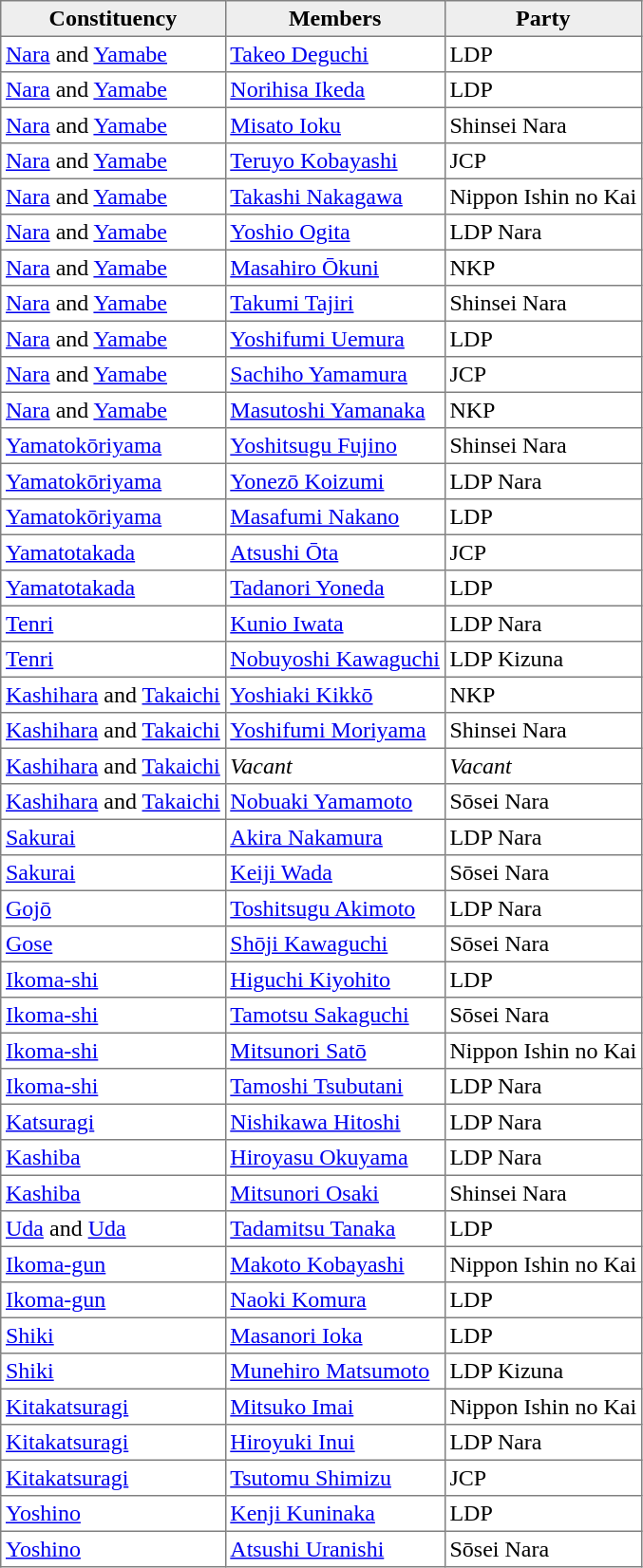<table border="1" frame="box" rules="all" cellspacing="0" cellpadding="3">
<tr style="background:#eee">
<th>Constituency</th>
<th>Members</th>
<th>Party</th>
</tr>
<tr>
<td><a href='#'>Nara</a> and <a href='#'>Yamabe</a></td>
<td><a href='#'>Takeo Deguchi</a></td>
<td>LDP</td>
</tr>
<tr>
<td><a href='#'>Nara</a> and <a href='#'>Yamabe</a></td>
<td><a href='#'>Norihisa Ikeda</a></td>
<td>LDP</td>
</tr>
<tr>
<td><a href='#'>Nara</a> and <a href='#'>Yamabe</a></td>
<td><a href='#'>Misato Ioku</a></td>
<td>Shinsei Nara</td>
</tr>
<tr>
<td><a href='#'>Nara</a> and <a href='#'>Yamabe</a></td>
<td><a href='#'>Teruyo Kobayashi</a></td>
<td>JCP</td>
</tr>
<tr>
<td><a href='#'>Nara</a> and <a href='#'>Yamabe</a></td>
<td><a href='#'>Takashi Nakagawa</a></td>
<td>Nippon Ishin no Kai</td>
</tr>
<tr>
<td><a href='#'>Nara</a> and <a href='#'>Yamabe</a></td>
<td><a href='#'>Yoshio Ogita</a></td>
<td>LDP Nara</td>
</tr>
<tr>
<td><a href='#'>Nara</a> and <a href='#'>Yamabe</a></td>
<td><a href='#'>Masahiro Ōkuni</a></td>
<td>NKP</td>
</tr>
<tr>
<td><a href='#'>Nara</a> and <a href='#'>Yamabe</a></td>
<td><a href='#'>Takumi Tajiri</a></td>
<td>Shinsei Nara</td>
</tr>
<tr>
<td><a href='#'>Nara</a> and <a href='#'>Yamabe</a></td>
<td><a href='#'>Yoshifumi Uemura</a></td>
<td>LDP</td>
</tr>
<tr>
<td><a href='#'>Nara</a> and <a href='#'>Yamabe</a></td>
<td><a href='#'>Sachiho Yamamura</a></td>
<td>JCP</td>
</tr>
<tr>
<td><a href='#'>Nara</a> and <a href='#'>Yamabe</a></td>
<td><a href='#'>Masutoshi Yamanaka</a></td>
<td>NKP</td>
</tr>
<tr>
<td><a href='#'>Yamatokōriyama</a></td>
<td><a href='#'>Yoshitsugu Fujino</a></td>
<td>Shinsei Nara</td>
</tr>
<tr>
<td><a href='#'>Yamatokōriyama</a></td>
<td><a href='#'>Yonezō Koizumi</a></td>
<td>LDP Nara</td>
</tr>
<tr>
<td><a href='#'>Yamatokōriyama</a></td>
<td><a href='#'>Masafumi Nakano</a></td>
<td>LDP</td>
</tr>
<tr>
<td><a href='#'>Yamatotakada</a></td>
<td><a href='#'>Atsushi Ōta</a></td>
<td>JCP</td>
</tr>
<tr>
<td><a href='#'>Yamatotakada</a></td>
<td><a href='#'>Tadanori Yoneda</a></td>
<td>LDP</td>
</tr>
<tr>
<td><a href='#'>Tenri</a></td>
<td><a href='#'>Kunio Iwata</a></td>
<td>LDP Nara</td>
</tr>
<tr>
<td><a href='#'>Tenri</a></td>
<td><a href='#'>Nobuyoshi Kawaguchi</a></td>
<td>LDP Kizuna</td>
</tr>
<tr>
<td><a href='#'>Kashihara</a> and <a href='#'>Takaichi</a></td>
<td><a href='#'>Yoshiaki Kikkō</a></td>
<td>NKP</td>
</tr>
<tr>
<td><a href='#'>Kashihara</a> and <a href='#'>Takaichi</a></td>
<td><a href='#'>Yoshifumi Moriyama</a></td>
<td>Shinsei Nara</td>
</tr>
<tr>
<td><a href='#'>Kashihara</a> and <a href='#'>Takaichi</a></td>
<td><em>Vacant</em></td>
<td><em>Vacant</em></td>
</tr>
<tr>
<td><a href='#'>Kashihara</a> and <a href='#'>Takaichi</a></td>
<td><a href='#'>Nobuaki Yamamoto</a></td>
<td>Sōsei Nara</td>
</tr>
<tr>
<td><a href='#'>Sakurai</a></td>
<td><a href='#'>Akira Nakamura</a></td>
<td>LDP Nara</td>
</tr>
<tr>
<td><a href='#'>Sakurai</a></td>
<td><a href='#'>Keiji Wada</a></td>
<td>Sōsei Nara</td>
</tr>
<tr>
<td><a href='#'>Gojō</a></td>
<td><a href='#'>Toshitsugu Akimoto</a></td>
<td>LDP Nara</td>
</tr>
<tr>
<td><a href='#'>Gose</a></td>
<td><a href='#'>Shōji Kawaguchi</a></td>
<td>Sōsei Nara</td>
</tr>
<tr>
<td><a href='#'>Ikoma-shi</a></td>
<td><a href='#'>Higuchi Kiyohito</a></td>
<td>LDP</td>
</tr>
<tr>
<td><a href='#'>Ikoma-shi</a></td>
<td><a href='#'>Tamotsu Sakaguchi</a></td>
<td>Sōsei Nara</td>
</tr>
<tr>
<td><a href='#'>Ikoma-shi</a></td>
<td><a href='#'>Mitsunori Satō</a></td>
<td>Nippon Ishin no Kai</td>
</tr>
<tr>
<td><a href='#'>Ikoma-shi</a></td>
<td><a href='#'>Tamoshi Tsubutani</a></td>
<td>LDP Nara</td>
</tr>
<tr>
<td><a href='#'>Katsuragi</a></td>
<td><a href='#'>Nishikawa Hitoshi</a></td>
<td>LDP Nara</td>
</tr>
<tr>
<td><a href='#'>Kashiba</a></td>
<td><a href='#'>Hiroyasu Okuyama</a></td>
<td>LDP Nara</td>
</tr>
<tr>
<td><a href='#'>Kashiba</a></td>
<td><a href='#'>Mitsunori Osaki</a></td>
<td>Shinsei Nara</td>
</tr>
<tr>
<td><a href='#'>Uda</a> and <a href='#'>Uda</a></td>
<td><a href='#'>Tadamitsu Tanaka</a></td>
<td>LDP</td>
</tr>
<tr>
<td><a href='#'>Ikoma-gun</a></td>
<td><a href='#'>Makoto Kobayashi</a></td>
<td>Nippon Ishin no Kai</td>
</tr>
<tr>
<td><a href='#'>Ikoma-gun</a></td>
<td><a href='#'>Naoki Komura</a></td>
<td>LDP</td>
</tr>
<tr>
<td><a href='#'>Shiki</a></td>
<td><a href='#'>Masanori Ioka</a></td>
<td>LDP</td>
</tr>
<tr>
<td><a href='#'>Shiki</a></td>
<td><a href='#'>Munehiro Matsumoto</a></td>
<td>LDP Kizuna</td>
</tr>
<tr>
<td><a href='#'>Kitakatsuragi</a></td>
<td><a href='#'>Mitsuko Imai</a></td>
<td>Nippon Ishin no Kai</td>
</tr>
<tr>
<td><a href='#'>Kitakatsuragi</a></td>
<td><a href='#'>Hiroyuki Inui</a></td>
<td>LDP Nara</td>
</tr>
<tr>
<td><a href='#'>Kitakatsuragi</a></td>
<td><a href='#'>Tsutomu Shimizu</a></td>
<td>JCP</td>
</tr>
<tr>
<td><a href='#'>Yoshino</a></td>
<td><a href='#'>Kenji Kuninaka</a></td>
<td>LDP</td>
</tr>
<tr>
<td><a href='#'>Yoshino</a></td>
<td><a href='#'>Atsushi Uranishi</a></td>
<td>Sōsei Nara</td>
</tr>
</table>
